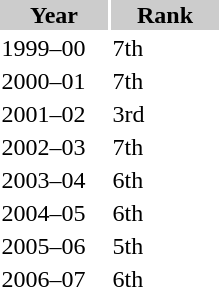<table style="border:'1' 'solid' 'gray' " width="150">
<tr>
<th width="64" bgcolor="#CCCCCC">Year</th>
<th width="64" bgcolor="#CCCCCC">Rank</th>
</tr>
<tr>
<td width="64">1999–00</td>
<td width="64">7th</td>
</tr>
<tr>
<td width="64">2000–01</td>
<td width="64">7th</td>
</tr>
<tr>
<td width="64">2001–02</td>
<td width="64">3rd</td>
</tr>
<tr>
<td width="64">2002–03</td>
<td width="64">7th</td>
</tr>
<tr>
<td width="64">2003–04</td>
<td width="64">6th</td>
</tr>
<tr>
<td width="64">2004–05</td>
<td width="64">6th</td>
</tr>
<tr>
<td width="64">2005–06</td>
<td width="64">5th</td>
</tr>
<tr>
<td width="64">2006–07</td>
<td width="64">6th</td>
</tr>
</table>
